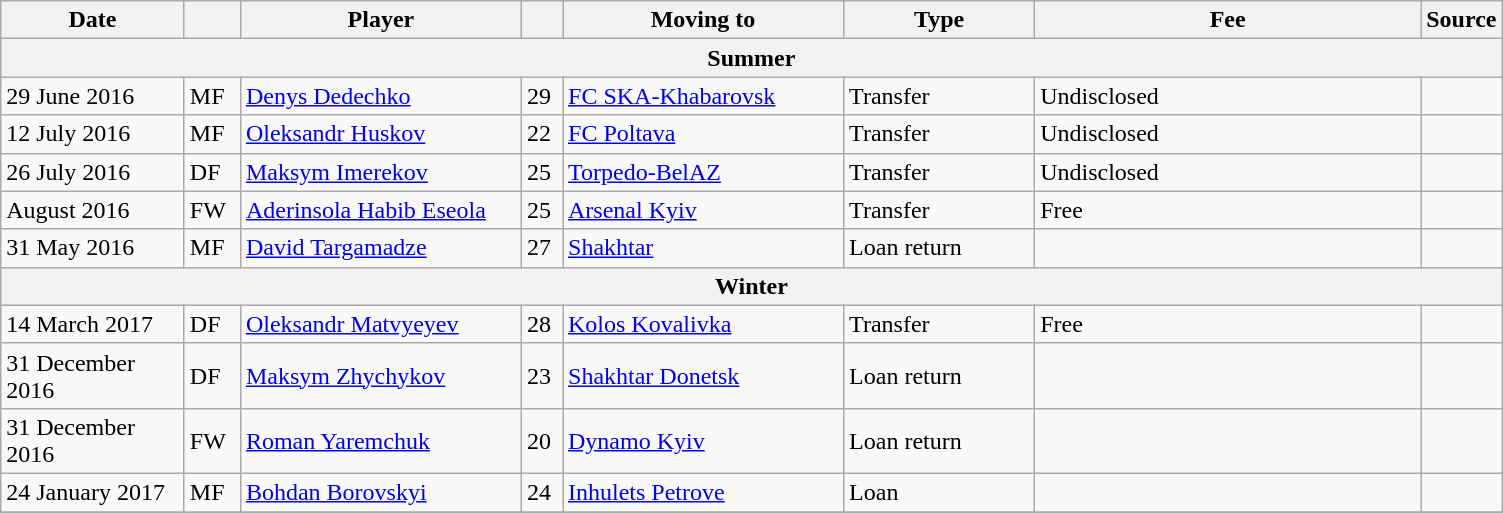<table class="wikitable sortable">
<tr>
<th style="width:115px;">Date</th>
<th style="width:30px;"></th>
<th style="width:180px;">Player</th>
<th style="width:20px;"></th>
<th style="width:180px;">Moving to</th>
<th style="width:120px;" class="unsortable">Type</th>
<th style="width:250px;" class="unsortable">Fee</th>
<th style="width:20px;">Source</th>
</tr>
<tr>
<th colspan=8>Summer</th>
</tr>
<tr>
<td>29 June 2016</td>
<td>MF</td>
<td> <a href='#'>Denys Dedechko</a></td>
<td>29</td>
<td> <a href='#'>FC SKA-Khabarovsk</a></td>
<td>Transfer</td>
<td>Undisclosed</td>
<td></td>
</tr>
<tr>
<td>12 July 2016</td>
<td>MF</td>
<td> <a href='#'>Oleksandr Huskov</a></td>
<td>22</td>
<td> <a href='#'>FC Poltava</a></td>
<td>Transfer</td>
<td>Undisclosed</td>
<td></td>
</tr>
<tr>
<td>26 July 2016</td>
<td>DF</td>
<td> <a href='#'>Maksym Imerekov</a></td>
<td>25</td>
<td> <a href='#'>Torpedo-BelAZ</a></td>
<td>Transfer</td>
<td>Undisclosed</td>
<td></td>
</tr>
<tr>
<td>August 2016</td>
<td>FW</td>
<td> <a href='#'>Aderinsola Habib Eseola</a></td>
<td>25</td>
<td> <a href='#'>Arsenal Kyiv</a></td>
<td>Transfer</td>
<td>Free</td>
<td></td>
</tr>
<tr>
<td>31 May 2016</td>
<td>MF</td>
<td> <a href='#'>David Targamadze</a></td>
<td>27</td>
<td> <a href='#'>Shakhtar</a></td>
<td>Loan return</td>
<td></td>
<td></td>
</tr>
<tr>
<th colspan=8>Winter</th>
</tr>
<tr>
<td>14 March 2017</td>
<td>DF</td>
<td> <a href='#'>Oleksandr Matvyeyev</a></td>
<td>28</td>
<td> <a href='#'>Kolos Kovalivka</a></td>
<td>Transfer</td>
<td>Free</td>
<td></td>
</tr>
<tr>
<td>31 December 2016</td>
<td>DF</td>
<td> <a href='#'>Maksym Zhychykov</a></td>
<td>23</td>
<td> <a href='#'>Shakhtar Donetsk</a></td>
<td>Loan return</td>
<td></td>
<td></td>
</tr>
<tr>
<td>31 December 2016</td>
<td>FW</td>
<td> <a href='#'>Roman Yaremchuk</a></td>
<td>20</td>
<td> <a href='#'>Dynamo Kyiv</a></td>
<td>Loan return</td>
<td></td>
<td></td>
</tr>
<tr>
<td>24 January 2017</td>
<td>MF</td>
<td> <a href='#'>Bohdan Borovskyi</a></td>
<td>24</td>
<td> <a href='#'>Inhulets Petrove</a></td>
<td>Loan</td>
<td></td>
<td></td>
</tr>
<tr>
</tr>
</table>
